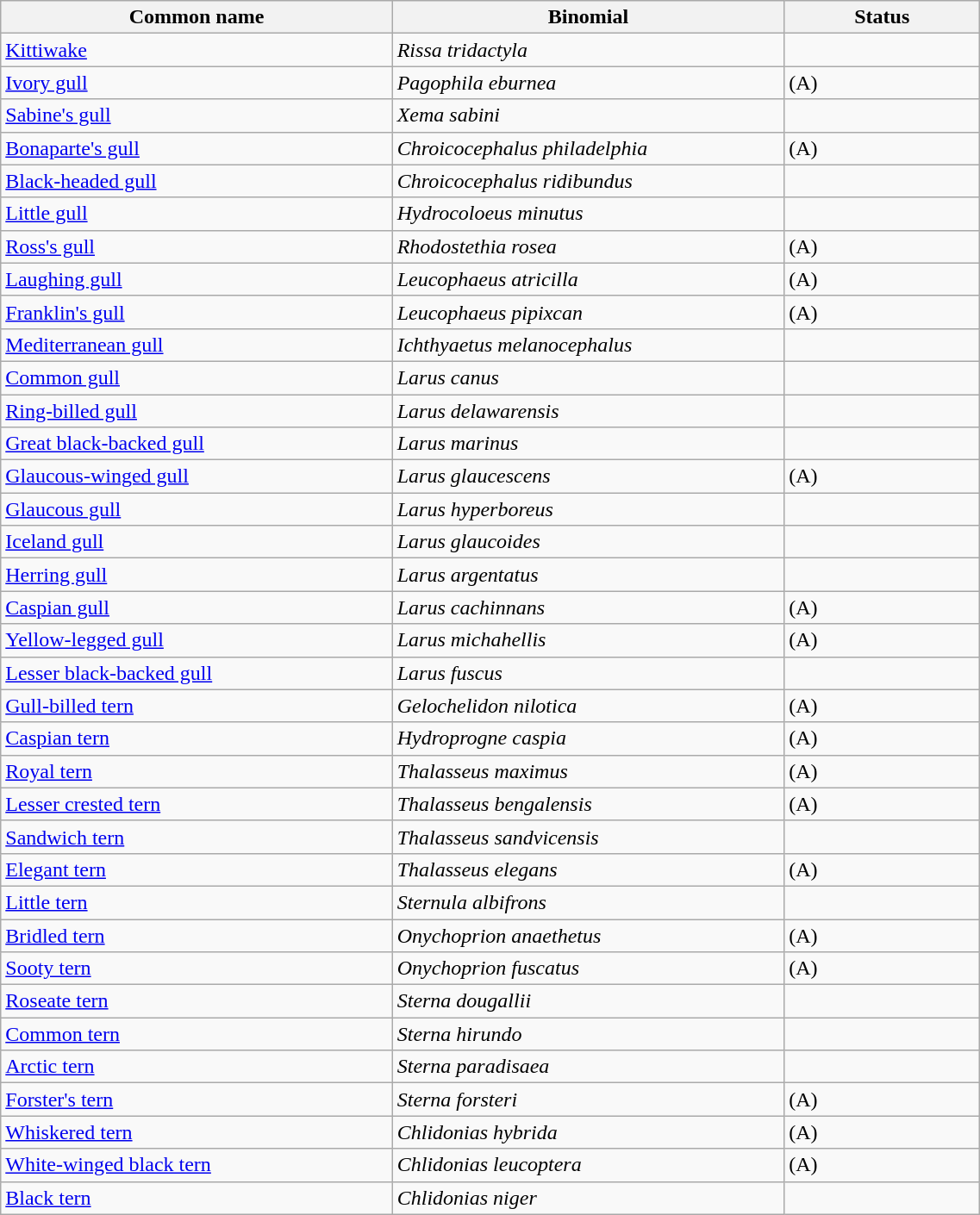<table style="width:60%;" class="wikitable">
<tr>
<th width=40%>Common name</th>
<th width=40%>Binomial</th>
<th width=20%>Status</th>
</tr>
<tr>
<td><a href='#'>Kittiwake</a></td>
<td><em>Rissa tridactyla</em></td>
<td></td>
</tr>
<tr>
<td><a href='#'>Ivory gull</a></td>
<td><em>Pagophila eburnea</em></td>
<td>(A)</td>
</tr>
<tr>
<td><a href='#'>Sabine's gull</a></td>
<td><em>Xema sabini</em></td>
<td></td>
</tr>
<tr>
<td><a href='#'>Bonaparte's gull</a></td>
<td><em>Chroicocephalus philadelphia</em></td>
<td>(A)</td>
</tr>
<tr>
<td><a href='#'>Black-headed gull</a></td>
<td><em>Chroicocephalus ridibundus</em></td>
<td></td>
</tr>
<tr>
<td><a href='#'>Little gull</a></td>
<td><em>Hydrocoloeus minutus</em></td>
<td></td>
</tr>
<tr>
<td><a href='#'>Ross's gull</a></td>
<td><em>Rhodostethia rosea</em></td>
<td>(A)</td>
</tr>
<tr>
<td><a href='#'>Laughing gull</a></td>
<td><em>Leucophaeus atricilla</em></td>
<td>(A)</td>
</tr>
<tr>
<td><a href='#'>Franklin's gull</a></td>
<td><em>Leucophaeus pipixcan</em></td>
<td>(A)</td>
</tr>
<tr>
<td><a href='#'>Mediterranean gull</a></td>
<td><em>Ichthyaetus melanocephalus</em></td>
<td></td>
</tr>
<tr>
<td><a href='#'>Common gull</a></td>
<td><em>Larus canus</em></td>
<td></td>
</tr>
<tr>
<td><a href='#'>Ring-billed gull</a></td>
<td><em>Larus delawarensis</em></td>
<td></td>
</tr>
<tr>
<td><a href='#'>Great black-backed gull</a></td>
<td><em>Larus marinus</em></td>
<td></td>
</tr>
<tr>
<td><a href='#'>Glaucous-winged gull</a></td>
<td><em>Larus glaucescens</em></td>
<td>(A)</td>
</tr>
<tr>
<td><a href='#'>Glaucous gull</a></td>
<td><em>Larus hyperboreus</em></td>
<td></td>
</tr>
<tr>
<td><a href='#'>Iceland gull</a></td>
<td><em>Larus glaucoides</em></td>
<td></td>
</tr>
<tr>
<td><a href='#'>Herring gull</a></td>
<td><em>Larus argentatus</em></td>
<td></td>
</tr>
<tr>
<td><a href='#'>Caspian gull</a></td>
<td><em>Larus cachinnans</em></td>
<td>(A)</td>
</tr>
<tr>
<td><a href='#'>Yellow-legged gull</a></td>
<td><em>Larus michahellis</em></td>
<td>(A)</td>
</tr>
<tr>
<td><a href='#'>Lesser black-backed gull</a></td>
<td><em>Larus fuscus</em></td>
<td></td>
</tr>
<tr>
<td><a href='#'>Gull-billed tern</a></td>
<td><em>Gelochelidon nilotica</em></td>
<td>(A)</td>
</tr>
<tr>
<td><a href='#'>Caspian tern</a></td>
<td><em>Hydroprogne caspia</em></td>
<td>(A)</td>
</tr>
<tr>
<td><a href='#'>Royal tern</a></td>
<td><em>Thalasseus maximus</em></td>
<td>(A)</td>
</tr>
<tr>
<td><a href='#'>Lesser crested tern</a></td>
<td><em>Thalasseus bengalensis</em></td>
<td>(A)</td>
</tr>
<tr>
<td><a href='#'>Sandwich tern</a></td>
<td><em>Thalasseus sandvicensis</em></td>
<td></td>
</tr>
<tr>
<td><a href='#'>Elegant tern</a></td>
<td><em>Thalasseus elegans</em></td>
<td>(A)</td>
</tr>
<tr>
<td><a href='#'>Little tern</a></td>
<td><em>Sternula albifrons</em></td>
<td></td>
</tr>
<tr>
<td><a href='#'>Bridled tern</a></td>
<td><em>Onychoprion anaethetus</em></td>
<td>(A)</td>
</tr>
<tr>
<td><a href='#'>Sooty tern</a></td>
<td><em>Onychoprion fuscatus</em></td>
<td>(A)</td>
</tr>
<tr>
<td><a href='#'>Roseate tern</a></td>
<td><em>Sterna dougallii</em></td>
<td></td>
</tr>
<tr>
<td><a href='#'>Common tern</a></td>
<td><em>Sterna hirundo</em></td>
<td></td>
</tr>
<tr>
<td><a href='#'>Arctic tern</a></td>
<td><em>Sterna paradisaea</em></td>
<td></td>
</tr>
<tr>
<td><a href='#'>Forster's tern</a></td>
<td><em>Sterna forsteri</em></td>
<td>(A)</td>
</tr>
<tr>
<td><a href='#'>Whiskered tern</a></td>
<td><em>Chlidonias hybrida</em></td>
<td>(A)</td>
</tr>
<tr>
<td><a href='#'>White-winged black tern</a></td>
<td><em>Chlidonias leucoptera</em></td>
<td>(A)</td>
</tr>
<tr>
<td><a href='#'>Black tern</a></td>
<td><em>Chlidonias niger</em></td>
<td></td>
</tr>
</table>
